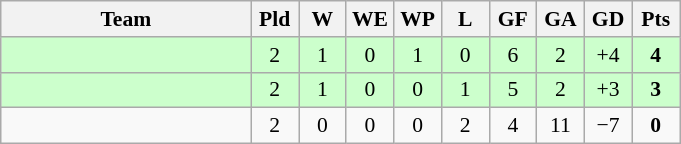<table class="wikitable" style="text-align: center; font-size:90% ">
<tr>
<th width=160>Team</th>
<th width=25>Pld</th>
<th width=25>W</th>
<th width=25>WE</th>
<th width=25>WP</th>
<th width=25>L</th>
<th width=25>GF</th>
<th width=25>GA</th>
<th width=25>GD</th>
<th width=25>Pts</th>
</tr>
<tr bgcolor=ccffcc>
<td align=left></td>
<td>2</td>
<td>1</td>
<td>0</td>
<td>1</td>
<td>0</td>
<td>6</td>
<td>2</td>
<td>+4</td>
<td><strong>4</strong></td>
</tr>
<tr bgcolor=ccffcc>
<td align=left></td>
<td>2</td>
<td>1</td>
<td>0</td>
<td>0</td>
<td>1</td>
<td>5</td>
<td>2</td>
<td>+3</td>
<td><strong>3</strong></td>
</tr>
<tr>
<td align=left></td>
<td>2</td>
<td>0</td>
<td>0</td>
<td>0</td>
<td>2</td>
<td>4</td>
<td>11</td>
<td>−7</td>
<td><strong>0</strong></td>
</tr>
</table>
